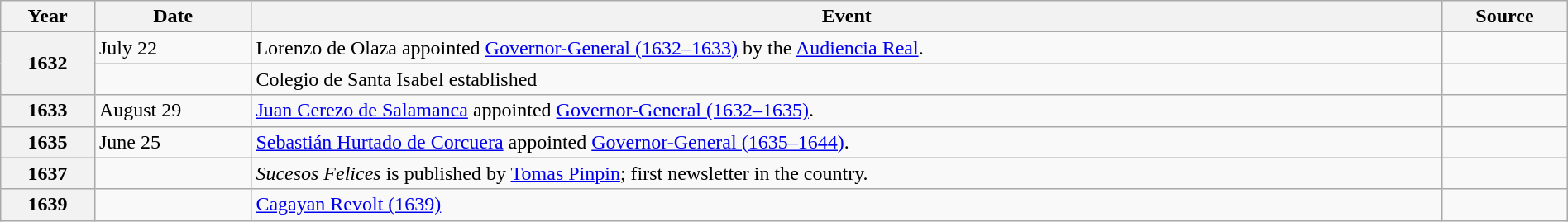<table class="wikitable toptextcells" style="width:100%;">
<tr>
<th scope="col" style="width:6%;">Year</th>
<th scope="col" style="width:10%;">Date</th>
<th scope="col">Event</th>
<th scope="col" style="width:8%;">Source</th>
</tr>
<tr>
<th scope="row" rowspan="2">1632</th>
<td>July 22</td>
<td>Lorenzo de Olaza appointed <a href='#'>Governor-General (1632–1633)</a> by the <a href='#'>Audiencia Real</a>.</td>
<td></td>
</tr>
<tr>
<td></td>
<td>Colegio de Santa Isabel established</td>
<td></td>
</tr>
<tr>
<th scope="row">1633</th>
<td>August 29</td>
<td><a href='#'>Juan Cerezo de Salamanca</a> appointed <a href='#'>Governor-General (1632–1635)</a>.</td>
<td></td>
</tr>
<tr>
<th scope="row">1635</th>
<td>June 25</td>
<td><a href='#'>Sebastián Hurtado de Corcuera</a> appointed <a href='#'>Governor-General (1635–1644)</a>.</td>
<td></td>
</tr>
<tr>
<th scope="row">1637</th>
<td></td>
<td><em>Sucesos Felices</em> is published by <a href='#'>Tomas Pinpin</a>; first newsletter in the country.</td>
<td></td>
</tr>
<tr>
<th scope="row">1639</th>
<td></td>
<td><a href='#'>Cagayan Revolt (1639)</a></td>
<td></td>
</tr>
</table>
